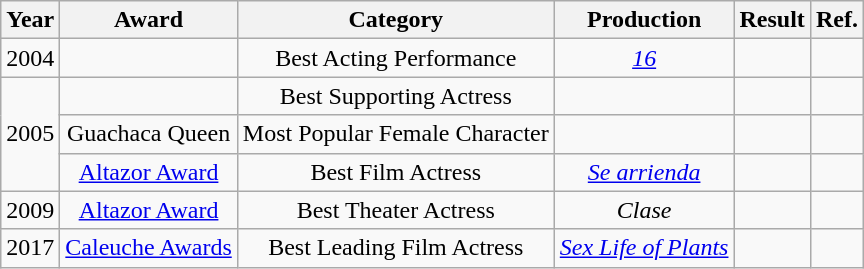<table class="wikitable plainrowheaders" style="text-align:center;" border="1">
<tr>
<th>Year</th>
<th>Award</th>
<th>Category</th>
<th>Production</th>
<th>Result</th>
<th>Ref.</th>
</tr>
<tr>
<td>2004</td>
<td></td>
<td>Best Acting Performance</td>
<td><em><a href='#'>16</a></em></td>
<td></td>
<td></td>
</tr>
<tr>
<td rowspan=3>2005</td>
<td></td>
<td>Best Supporting Actress</td>
<td><em></em></td>
<td></td>
<td></td>
</tr>
<tr>
<td>Guachaca Queen</td>
<td>Most Popular Female Character</td>
<td><em></em></td>
<td></td>
<td></td>
</tr>
<tr>
<td><a href='#'>Altazor Award</a></td>
<td>Best Film Actress</td>
<td><em><a href='#'>Se arrienda</a></em></td>
<td></td>
<td></td>
</tr>
<tr>
<td>2009</td>
<td><a href='#'>Altazor Award</a></td>
<td>Best Theater Actress</td>
<td><em>Clase</em></td>
<td></td>
<td></td>
</tr>
<tr>
<td>2017</td>
<td><a href='#'>Caleuche Awards</a></td>
<td>Best Leading Film Actress</td>
<td><em><a href='#'>Sex Life of Plants</a></em></td>
<td></td>
<td></td>
</tr>
</table>
